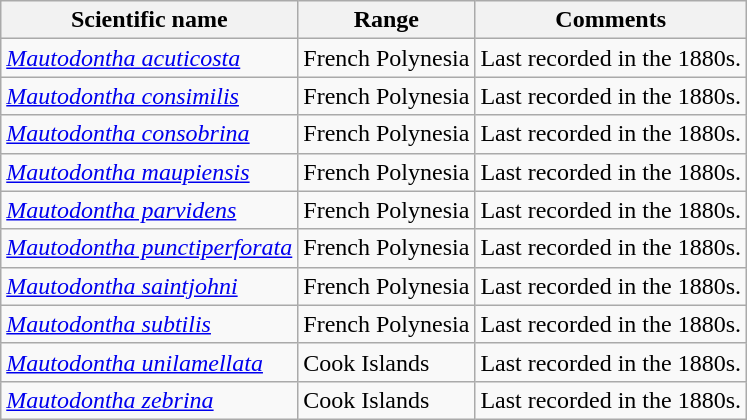<table class="wikitable sortable">
<tr>
<th>Scientific name</th>
<th>Range</th>
<th class="unsortable">Comments</th>
</tr>
<tr>
<td><em><a href='#'>Mautodontha acuticosta</a></em></td>
<td>French Polynesia</td>
<td>Last recorded in the 1880s.</td>
</tr>
<tr>
<td><em><a href='#'>Mautodontha consimilis</a></em></td>
<td>French Polynesia</td>
<td>Last recorded in the 1880s.</td>
</tr>
<tr>
<td><em><a href='#'>Mautodontha consobrina</a></em></td>
<td>French Polynesia</td>
<td>Last recorded in the 1880s.</td>
</tr>
<tr>
<td><em><a href='#'>Mautodontha maupiensis</a></em></td>
<td>French Polynesia</td>
<td>Last recorded in the 1880s.</td>
</tr>
<tr>
<td><em><a href='#'>Mautodontha parvidens</a></em></td>
<td>French Polynesia</td>
<td>Last recorded in the 1880s.</td>
</tr>
<tr>
<td><em><a href='#'>Mautodontha punctiperforata</a></em></td>
<td>French Polynesia</td>
<td>Last recorded in the 1880s.</td>
</tr>
<tr>
<td><em><a href='#'>Mautodontha saintjohni</a></em></td>
<td>French Polynesia</td>
<td>Last recorded in the 1880s.</td>
</tr>
<tr>
<td><em><a href='#'>Mautodontha subtilis</a></em></td>
<td>French Polynesia</td>
<td>Last recorded in the 1880s.</td>
</tr>
<tr>
<td><em><a href='#'>Mautodontha unilamellata</a></em></td>
<td>Cook Islands</td>
<td>Last recorded in the 1880s.</td>
</tr>
<tr>
<td><em><a href='#'>Mautodontha zebrina</a></em></td>
<td>Cook Islands</td>
<td>Last recorded in the 1880s.</td>
</tr>
</table>
